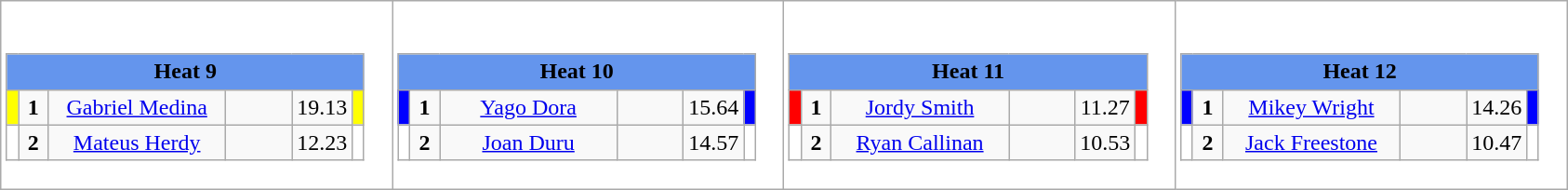<table class="wikitable" style="background:#fff;">
<tr>
<td><div><br><table class="wikitable">
<tr>
<td colspan="6"  style="text-align:center; background:#6495ed;"><strong>Heat 9</strong></td>
</tr>
<tr>
<td style="width:01px; background: #ff0;"></td>
<td style="width:14px; text-align:center;"><strong>1</strong></td>
<td style="width:120px; text-align:center;"><a href='#'>Gabriel Medina</a></td>
<td style="width:40px; text-align:center;"></td>
<td style="width:20px; text-align:center;">19.13</td>
<td style="width:01px; background: #ff0;"></td>
</tr>
<tr>
<td style="width:01px; background: #fff;"></td>
<td style="width:14px; text-align:center;"><strong>2</strong></td>
<td style="width:120px; text-align:center;"><a href='#'>Mateus Herdy</a></td>
<td style="width:40px; text-align:center;"></td>
<td style="width:20px; text-align:center;">12.23</td>
<td style="width:01px; background: #fff;"></td>
</tr>
</table>
</div></td>
<td><div><br><table class="wikitable">
<tr>
<td colspan="6"  style="text-align:center; background:#6495ed;"><strong>Heat 10</strong></td>
</tr>
<tr>
<td style="width:01px; background: #00f;"></td>
<td style="width:14px; text-align:center;"><strong>1</strong></td>
<td style="width:120px; text-align:center;"><a href='#'>Yago Dora</a></td>
<td style="width:40px; text-align:center;"></td>
<td style="width:20px; text-align:center;">15.64</td>
<td style="width:01px; background: #00f;"></td>
</tr>
<tr>
<td style="width:01px; background: #fff;"></td>
<td style="width:14px; text-align:center;"><strong>2</strong></td>
<td style="width:120px; text-align:center;"><a href='#'>Joan Duru</a></td>
<td style="width:40px; text-align:center;"></td>
<td style="width:20px; text-align:center;">14.57</td>
<td style="width:01px; background: #fff;"></td>
</tr>
</table>
</div></td>
<td><div><br><table class="wikitable">
<tr>
<td colspan="6"  style="text-align:center; background:#6495ed;"><strong>Heat 11</strong></td>
</tr>
<tr>
<td style="width:01px; background: #f00;"></td>
<td style="width:14px; text-align:center;"><strong>1</strong></td>
<td style="width:120px; text-align:center;"><a href='#'>Jordy Smith</a></td>
<td style="width:40px; text-align:center;"></td>
<td style="width:20px; text-align:center;">11.27</td>
<td style="width:01px; background: #f00;"></td>
</tr>
<tr>
<td style="width:01px; background: #fff;"></td>
<td style="width:14px; text-align:center;"><strong>2</strong></td>
<td style="width:120px; text-align:center;"><a href='#'>Ryan Callinan</a></td>
<td style="width:40px; text-align:center;"></td>
<td style="width:20px; text-align:center;">10.53</td>
<td style="width:01px; background: #fff;"></td>
</tr>
</table>
</div></td>
<td><div><br><table class="wikitable">
<tr>
<td colspan="6"  style="text-align:center; background:#6495ed;"><strong>Heat 12</strong></td>
</tr>
<tr>
<td style="width:01px; background: #00f;"></td>
<td style="width:14px; text-align:center;"><strong>1</strong></td>
<td style="width:120px; text-align:center;"><a href='#'>Mikey Wright</a></td>
<td style="width:40px; text-align:center;"></td>
<td style="width:20px; text-align:center;">14.26</td>
<td style="width:01px; background: #00f;"></td>
</tr>
<tr>
<td style="width:01px; background: #fff;"></td>
<td style="width:14px; text-align:center;"><strong>2</strong></td>
<td style="width:120px; text-align:center;"><a href='#'>Jack Freestone</a></td>
<td style="width:40px; text-align:center;"></td>
<td style="width:20px; text-align:center;">10.47</td>
<td style="width:01px; background: #fff;"></td>
</tr>
</table>
</div></td>
</tr>
</table>
